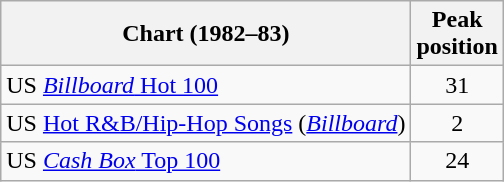<table class="wikitable sortable">
<tr>
<th align="center">Chart (1982–83)</th>
<th align="center">Peak<br>position</th>
</tr>
<tr>
<td>US <a href='#'><em>Billboard</em> Hot 100</a></td>
<td align="center">31</td>
</tr>
<tr>
<td>US <a href='#'>Hot R&B/Hip-Hop Songs</a> (<em><a href='#'>Billboard</a></em>)</td>
<td align="center">2</td>
</tr>
<tr>
<td>US <a href='#'><em>Cash Box</em> Top 100</a></td>
<td align="center">24</td>
</tr>
</table>
